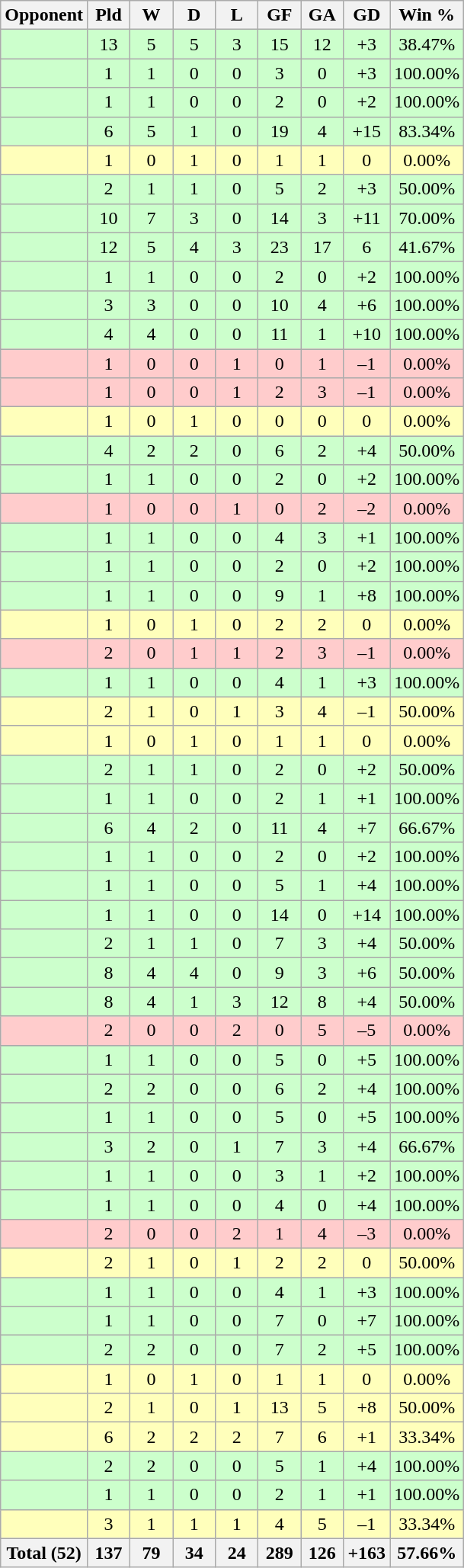<table class="wikitable sortable" style="text-align: center">
<tr>
<th width=30>Opponent<br></th>
<th width=30>Pld<br></th>
<th width=30>W<br></th>
<th width=30>D<br></th>
<th width=30>L<br></th>
<th width=30>GF<br></th>
<th width=30>GA<br></th>
<th width=30>GD<br></th>
<th width=30>Win %<br></th>
</tr>
<tr style="background-color:#cfc">
<td style="text-align:left;"></td>
<td>13</td>
<td>5</td>
<td>5</td>
<td>3</td>
<td>15</td>
<td>12</td>
<td>+3</td>
<td>38.47%</td>
</tr>
<tr style="background-color:#cfc">
<td style="text-align:left;"></td>
<td>1</td>
<td>1</td>
<td>0</td>
<td>0</td>
<td>3</td>
<td>0</td>
<td>+3</td>
<td>100.00%</td>
</tr>
<tr style="background-color:#cfc">
<td style="text-align:left;"></td>
<td>1</td>
<td>1</td>
<td>0</td>
<td>0</td>
<td>2</td>
<td>0</td>
<td>+2</td>
<td>100.00%</td>
</tr>
<tr style="background-color:#cfc">
<td style="text-align:left;"></td>
<td>6</td>
<td>5</td>
<td>1</td>
<td>0</td>
<td>19</td>
<td>4</td>
<td>+15</td>
<td>83.34%</td>
</tr>
<tr style="background-color:#ffffbb">
<td style="text-align:left;"></td>
<td>1</td>
<td>0</td>
<td>1</td>
<td>0</td>
<td>1</td>
<td>1</td>
<td>0</td>
<td>0.00%</td>
</tr>
<tr style="background-color:#cfc">
<td style="text-align:left;"></td>
<td>2</td>
<td>1</td>
<td>1</td>
<td>0</td>
<td>5</td>
<td>2</td>
<td>+3</td>
<td>50.00%</td>
</tr>
<tr style="background-color:#cfc">
<td style="text-align:left;"></td>
<td>10</td>
<td>7</td>
<td>3</td>
<td>0</td>
<td>14</td>
<td>3</td>
<td>+11</td>
<td>70.00%</td>
</tr>
<tr style="background-color:#cfc">
<td style="text-align:left;"></td>
<td>12</td>
<td>5</td>
<td>4</td>
<td>3</td>
<td>23</td>
<td>17</td>
<td>6</td>
<td>41.67%</td>
</tr>
<tr style="background-color:#cfc">
<td style="text-align:left;"></td>
<td>1</td>
<td>1</td>
<td>0</td>
<td>0</td>
<td>2</td>
<td>0</td>
<td>+2</td>
<td>100.00%</td>
</tr>
<tr style="background-color:#cfc">
<td style="text-align:left;"></td>
<td>3</td>
<td>3</td>
<td>0</td>
<td>0</td>
<td>10</td>
<td>4</td>
<td>+6</td>
<td>100.00%</td>
</tr>
<tr style="background-color:#cfc">
<td style="text-align:left;"></td>
<td>4</td>
<td>4</td>
<td>0</td>
<td>0</td>
<td>11</td>
<td>1</td>
<td>+10</td>
<td>100.00%</td>
</tr>
<tr style="background-color:#fcc">
<td style="text-align:left;"></td>
<td>1</td>
<td>0</td>
<td>0</td>
<td>1</td>
<td>0</td>
<td>1</td>
<td>–1</td>
<td>0.00%</td>
</tr>
<tr style="background-color:#fcc">
<td style="text-align:left;"></td>
<td>1</td>
<td>0</td>
<td>0</td>
<td>1</td>
<td>2</td>
<td>3</td>
<td>–1</td>
<td>0.00%</td>
</tr>
<tr style="background-color:#ffffbb">
<td style="text-align:left;"></td>
<td>1</td>
<td>0</td>
<td>1</td>
<td>0</td>
<td>0</td>
<td>0</td>
<td>0</td>
<td>0.00%</td>
</tr>
<tr style="background-color:#cfc">
<td style="text-align:left;"></td>
<td>4</td>
<td>2</td>
<td>2</td>
<td>0</td>
<td>6</td>
<td>2</td>
<td>+4</td>
<td>50.00%</td>
</tr>
<tr style="background-color:#cfc">
<td style="text-align:left;"></td>
<td>1</td>
<td>1</td>
<td>0</td>
<td>0</td>
<td>2</td>
<td>0</td>
<td>+2</td>
<td>100.00%</td>
</tr>
<tr style="background-color:#fcc">
<td style="text-align:left;"></td>
<td>1</td>
<td>0</td>
<td>0</td>
<td>1</td>
<td>0</td>
<td>2</td>
<td>–2</td>
<td>0.00%</td>
</tr>
<tr style="background-color:#cfc">
<td style="text-align:left;"></td>
<td>1</td>
<td>1</td>
<td>0</td>
<td>0</td>
<td>4</td>
<td>3</td>
<td>+1</td>
<td>100.00%</td>
</tr>
<tr style="background-color:#cfc">
<td style="text-align:left;"></td>
<td>1</td>
<td>1</td>
<td>0</td>
<td>0</td>
<td>2</td>
<td>0</td>
<td>+2</td>
<td>100.00%</td>
</tr>
<tr style="background-color:#cfc">
<td style="text-align:left;"></td>
<td>1</td>
<td>1</td>
<td>0</td>
<td>0</td>
<td>9</td>
<td>1</td>
<td>+8</td>
<td>100.00%</td>
</tr>
<tr style="background-color:#ffffbb">
<td style="text-align:left;"></td>
<td>1</td>
<td>0</td>
<td>1</td>
<td>0</td>
<td>2</td>
<td>2</td>
<td>0</td>
<td>0.00%</td>
</tr>
<tr style="background-color:#fcc">
<td style="text-align:left;"></td>
<td>2</td>
<td>0</td>
<td>1</td>
<td>1</td>
<td>2</td>
<td>3</td>
<td>–1</td>
<td>0.00%</td>
</tr>
<tr style="background-color:#cfc">
<td style="text-align:left;"></td>
<td>1</td>
<td>1</td>
<td>0</td>
<td>0</td>
<td>4</td>
<td>1</td>
<td>+3</td>
<td>100.00%</td>
</tr>
<tr style="background-color:#ffffbb">
<td style="text-align:left;"></td>
<td>2</td>
<td>1</td>
<td>0</td>
<td>1</td>
<td>3</td>
<td>4</td>
<td>–1</td>
<td>50.00%</td>
</tr>
<tr style="background-color:#ffffbb">
<td style="text-align:left;"></td>
<td>1</td>
<td>0</td>
<td>1</td>
<td>0</td>
<td>1</td>
<td>1</td>
<td>0</td>
<td>0.00%</td>
</tr>
<tr style="background-color:#cfc">
<td style="text-align:left;"></td>
<td>2</td>
<td>1</td>
<td>1</td>
<td>0</td>
<td>2</td>
<td>0</td>
<td>+2</td>
<td>50.00%</td>
</tr>
<tr style="background-color:#cfc">
<td style="text-align:left;"></td>
<td>1</td>
<td>1</td>
<td>0</td>
<td>0</td>
<td>2</td>
<td>1</td>
<td>+1</td>
<td>100.00%</td>
</tr>
<tr style="background-color:#cfc">
<td style="text-align:left;"></td>
<td>6</td>
<td>4</td>
<td>2</td>
<td>0</td>
<td>11</td>
<td>4</td>
<td>+7</td>
<td>66.67%</td>
</tr>
<tr style="background-color:#cfc">
<td style="text-align:left;"></td>
<td>1</td>
<td>1</td>
<td>0</td>
<td>0</td>
<td>2</td>
<td>0</td>
<td>+2</td>
<td>100.00%</td>
</tr>
<tr style="background-color:#cfc">
<td style="text-align:left;"></td>
<td>1</td>
<td>1</td>
<td>0</td>
<td>0</td>
<td>5</td>
<td>1</td>
<td>+4</td>
<td>100.00%</td>
</tr>
<tr style="background-color:#cfc">
<td style="text-align:left;"></td>
<td>1</td>
<td>1</td>
<td>0</td>
<td>0</td>
<td>14</td>
<td>0</td>
<td>+14</td>
<td>100.00%</td>
</tr>
<tr style="background-color:#cfc">
<td style="text-align:left;"></td>
<td>2</td>
<td>1</td>
<td>1</td>
<td>0</td>
<td>7</td>
<td>3</td>
<td>+4</td>
<td>50.00%</td>
</tr>
<tr style="background-color:#cfc">
<td style="text-align:left;"></td>
<td>8</td>
<td>4</td>
<td>4</td>
<td>0</td>
<td>9</td>
<td>3</td>
<td>+6</td>
<td>50.00%</td>
</tr>
<tr style="background-color:#cfc">
<td style="text-align:left;"></td>
<td>8</td>
<td>4</td>
<td>1</td>
<td>3</td>
<td>12</td>
<td>8</td>
<td>+4</td>
<td>50.00%</td>
</tr>
<tr style="background-color:#fcc">
<td style="text-align:left;"></td>
<td>2</td>
<td>0</td>
<td>0</td>
<td>2</td>
<td>0</td>
<td>5</td>
<td>–5</td>
<td>0.00%</td>
</tr>
<tr style="background-color:#cfc">
<td style="text-align:left;"></td>
<td>1</td>
<td>1</td>
<td>0</td>
<td>0</td>
<td>5</td>
<td>0</td>
<td>+5</td>
<td>100.00%</td>
</tr>
<tr style="background-color:#cfc">
<td style="text-align:left;"></td>
<td>2</td>
<td>2</td>
<td>0</td>
<td>0</td>
<td>6</td>
<td>2</td>
<td>+4</td>
<td>100.00%</td>
</tr>
<tr style="background-color:#cfc">
<td style="text-align:left;"></td>
<td>1</td>
<td>1</td>
<td>0</td>
<td>0</td>
<td>5</td>
<td>0</td>
<td>+5</td>
<td>100.00%</td>
</tr>
<tr style="background-color:#cfc">
<td style="text-align:left;"></td>
<td>3</td>
<td>2</td>
<td>0</td>
<td>1</td>
<td>7</td>
<td>3</td>
<td>+4</td>
<td>66.67%</td>
</tr>
<tr style="background-color:#cfc">
<td style="text-align:left;"></td>
<td>1</td>
<td>1</td>
<td>0</td>
<td>0</td>
<td>3</td>
<td>1</td>
<td>+2</td>
<td>100.00%</td>
</tr>
<tr style="background-color:#cfc">
<td style="text-align:left;"></td>
<td>1</td>
<td>1</td>
<td>0</td>
<td>0</td>
<td>4</td>
<td>0</td>
<td>+4</td>
<td>100.00%</td>
</tr>
<tr style="background-color:#fcc">
<td style="text-align:left;"></td>
<td>2</td>
<td>0</td>
<td>0</td>
<td>2</td>
<td>1</td>
<td>4</td>
<td>–3</td>
<td>0.00%</td>
</tr>
<tr style="background-color:#ffffbb">
<td style="text-align:left;"></td>
<td>2</td>
<td>1</td>
<td>0</td>
<td>1</td>
<td>2</td>
<td>2</td>
<td>0</td>
<td>50.00%</td>
</tr>
<tr style="background-color:#cfc">
<td style="text-align:left;"></td>
<td>1</td>
<td>1</td>
<td>0</td>
<td>0</td>
<td>4</td>
<td>1</td>
<td>+3</td>
<td>100.00%</td>
</tr>
<tr style="background-color:#cfc">
<td style="text-align:left;"></td>
<td>1</td>
<td>1</td>
<td>0</td>
<td>0</td>
<td>7</td>
<td>0</td>
<td>+7</td>
<td>100.00%</td>
</tr>
<tr style="background-color:#cfc">
<td style="text-align:left;"></td>
<td>2</td>
<td>2</td>
<td>0</td>
<td>0</td>
<td>7</td>
<td>2</td>
<td>+5</td>
<td>100.00%</td>
</tr>
<tr style="background-color:#ffffbb">
<td style="text-align:left;"></td>
<td>1</td>
<td>0</td>
<td>1</td>
<td>0</td>
<td>1</td>
<td>1</td>
<td>0</td>
<td>0.00%</td>
</tr>
<tr style="background-color:#ffffbb">
<td style="text-align:left;"></td>
<td>2</td>
<td>1</td>
<td>0</td>
<td>1</td>
<td>13</td>
<td>5</td>
<td>+8</td>
<td>50.00%</td>
</tr>
<tr style="background-color:#ffffbb">
<td style="text-align:left;"></td>
<td>6</td>
<td>2</td>
<td>2</td>
<td>2</td>
<td>7</td>
<td>6</td>
<td>+1</td>
<td>33.34%</td>
</tr>
<tr style="background-color:#cfc">
<td style="text-align:left;"></td>
<td>2</td>
<td>2</td>
<td>0</td>
<td>0</td>
<td>5</td>
<td>1</td>
<td>+4</td>
<td>100.00%</td>
</tr>
<tr style="background-color:#cfc">
<td style="text-align:left;"></td>
<td>1</td>
<td>1</td>
<td>0</td>
<td>0</td>
<td>2</td>
<td>1</td>
<td>+1</td>
<td>100.00%</td>
</tr>
<tr style="background-color:#ffffbb">
<td style="text-align:left;"></td>
<td>3</td>
<td>1</td>
<td>1</td>
<td>1</td>
<td>4</td>
<td>5</td>
<td>–1</td>
<td>33.34%</td>
</tr>
<tr>
<th>Total (52)</th>
<th>137</th>
<th>79</th>
<th>34</th>
<th>24</th>
<th>289</th>
<th>126</th>
<th>+163</th>
<th>57.66%</th>
</tr>
</table>
